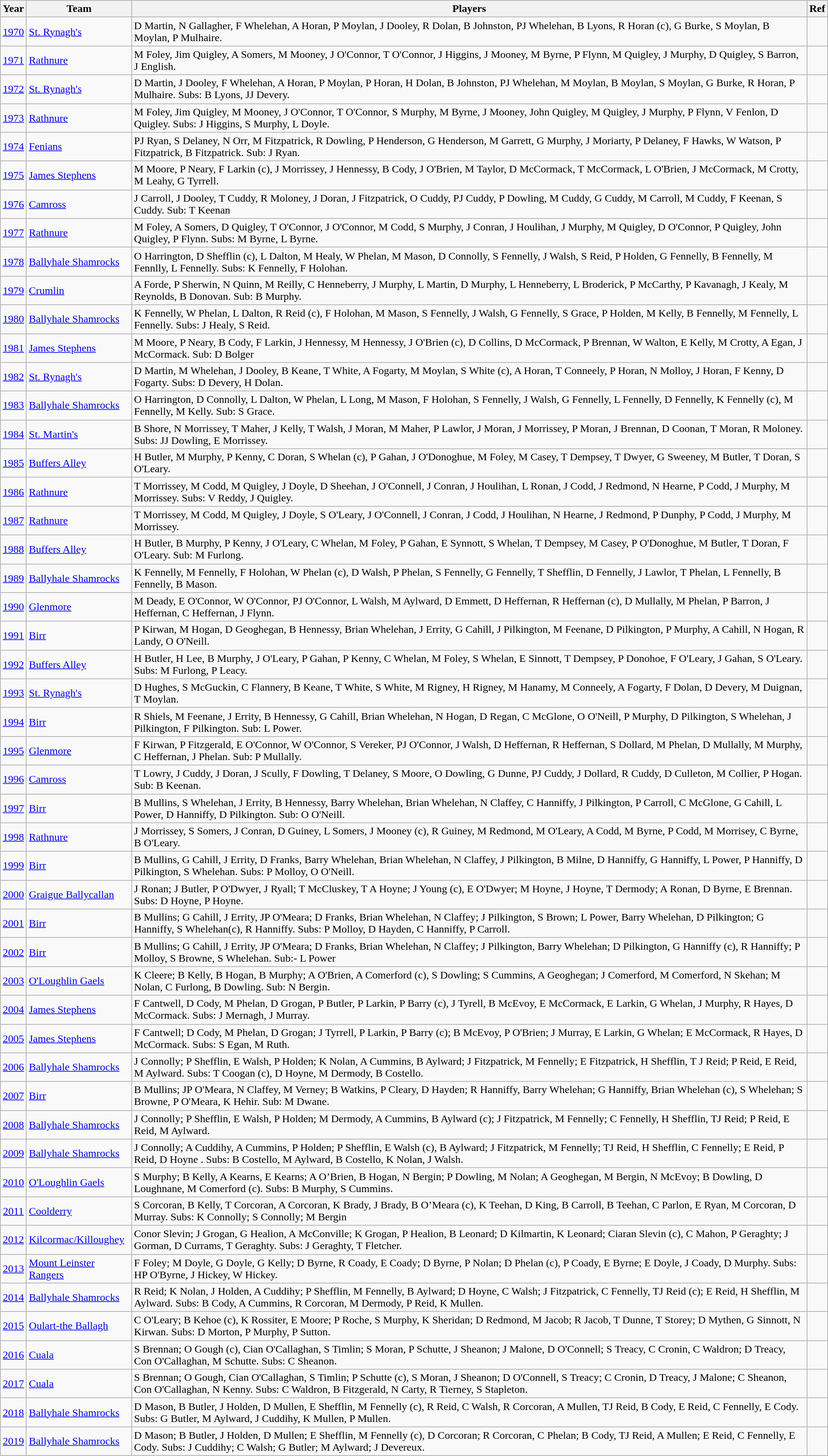<table class="wikitable plainrowheaders sortable">
<tr>
<th scope=col>Year</th>
<th scope=col>Team</th>
<th scope=col class="unsortable">Players</th>
<th scope=col class="unsortable">Ref</th>
</tr>
<tr>
<td align="center"><a href='#'>1970</a></td>
<td> <a href='#'>St. Rynagh's</a></td>
<td>D Martin, N Gallagher, F Whelehan, A Horan, P Moylan, J Dooley, R Dolan, B Johnston, PJ Whelehan, B Lyons, R Horan (c), G Burke, S Moylan, B Moylan, P Mulhaire.</td>
<td></td>
</tr>
<tr>
<td align="center"><a href='#'>1971</a></td>
<td> <a href='#'>Rathnure</a></td>
<td>M Foley, Jim Quigley, A Somers, M Mooney, J O'Connor, T O'Connor, J Higgins, J Mooney, M Byrne, P Flynn, M Quigley, J Murphy, D Quigley, S Barron, J English.</td>
<td></td>
</tr>
<tr>
<td align="center"><a href='#'>1972</a></td>
<td> <a href='#'>St. Rynagh's</a></td>
<td>D Martin, J Dooley, F Whelehan, A Horan, P Moylan, P Horan, H Dolan, B Johnston, PJ Whelehan, M Moylan, B Moylan, S Moylan, G Burke, R Horan, P Mulhaire. Subs: B Lyons, JJ Devery.</td>
<td></td>
</tr>
<tr>
<td align="center"><a href='#'>1973</a></td>
<td> <a href='#'>Rathnure</a></td>
<td>M Foley, Jim Quigley, M Mooney, J O'Connor, T O'Connor, S Murphy, M Byrne, J Mooney, John Quigley, M Quigley, J Murphy, P Flynn, V Fenlon, D Quigley. Subs: J Higgins, S Murphy, L Doyle.</td>
<td></td>
</tr>
<tr>
<td align="center"><a href='#'>1974</a></td>
<td> <a href='#'>Fenians</a></td>
<td>PJ Ryan, S Delaney, N Orr, M Fitzpatrick, R Dowling, P Henderson, G Henderson, M Garrett, G Murphy, J Moriarty, P Delaney, F Hawks, W Watson, P Fitzpatrick, B Fitzpatrick. Sub: J Ryan.</td>
<td></td>
</tr>
<tr>
<td align="center"><a href='#'>1975</a></td>
<td> <a href='#'>James Stephens</a></td>
<td>M Moore, P Neary, F Larkin (c), J Morrissey, J Hennessy, B Cody, J O'Brien, M Taylor, D McCormack, T McCormack, L O'Brien, J McCormack, M Crotty, M Leahy, G Tyrrell.</td>
<td></td>
</tr>
<tr>
<td align="center"><a href='#'>1976</a></td>
<td> <a href='#'>Camross</a></td>
<td>J Carroll, J Dooley, T Cuddy, R Moloney, J Doran, J Fitzpatrick, O Cuddy, PJ Cuddy, P Dowling, M Cuddy, G Cuddy, M Carroll, M Cuddy, F Keenan, S Cuddy. Sub: T Keenan</td>
<td></td>
</tr>
<tr>
<td align="center"><a href='#'>1977</a></td>
<td> <a href='#'>Rathnure</a></td>
<td>M Foley, A Somers, D Quigley, T O'Connor, J O'Connor, M Codd, S Murphy, J Conran, J Houlihan, J Murphy, M Quigley, D O'Connor, P Quigley, John Quigley, P Flynn. Subs: M Byrne, L Byrne.</td>
<td></td>
</tr>
<tr>
<td align="center"><a href='#'>1978</a></td>
<td> <a href='#'>Ballyhale Shamrocks</a></td>
<td>O Harrington, D Shefflin (c), L Dalton, M Healy, W Phelan, M Mason, D Connolly, S Fennelly, J Walsh, S Reid, P Holden, G Fennelly, B Fennelly, M Fennlly, L Fennelly. Subs: K Fennelly, F Holohan.</td>
<td></td>
</tr>
<tr>
<td align="center"><a href='#'>1979</a></td>
<td> <a href='#'>Crumlin</a></td>
<td>A Forde, P Sherwin, N Quinn, M Reilly, C Henneberry, J Murphy, L Martin, D Murphy, L Henneberry, L Broderick, P McCarthy, P Kavanagh, J Kealy, M Reynolds, B Donovan. Sub: B Murphy.</td>
<td></td>
</tr>
<tr>
<td align="center"><a href='#'>1980</a></td>
<td> <a href='#'>Ballyhale Shamrocks</a></td>
<td>K Fennelly, W Phelan, L Dalton, R Reid (c), F Holohan, M Mason, S Fennelly, J Walsh, G Fennelly, S Grace, P Holden, M Kelly, B Fennelly, M Fennelly, L Fennelly. Subs: J Healy, S Reid.</td>
<td></td>
</tr>
<tr>
<td align="center"><a href='#'>1981</a></td>
<td> <a href='#'>James Stephens</a></td>
<td>M Moore, P Neary, B Cody, F Larkin, J Hennessy, M Hennessy, J O'Brien (c), D Collins, D McCormack, P Brennan, W Walton, E Kelly, M Crotty, A Egan, J McCormack. Sub: D Bolger</td>
<td></td>
</tr>
<tr>
<td align="center"><a href='#'>1982</a></td>
<td> <a href='#'>St. Rynagh's</a></td>
<td>D Martin, M Whelehan, J Dooley, B Keane, T White, A Fogarty, M Moylan, S White (c), A Horan, T Conneely, P Horan, N Molloy, J Horan, F Kenny, D Fogarty. Subs: D Devery, H Dolan.</td>
<td></td>
</tr>
<tr>
<td align="center"><a href='#'>1983</a></td>
<td> <a href='#'>Ballyhale Shamrocks</a></td>
<td>O Harrington, D Connolly, L Dalton, W Phelan, L Long, M Mason, F Holohan, S Fennelly, J Walsh, G Fennelly, L Fennelly, D Fennelly, K Fennelly (c), M Fennelly, M Kelly. Sub: S Grace.</td>
<td></td>
</tr>
<tr>
<td align="center"><a href='#'>1984</a></td>
<td> <a href='#'>St. Martin's</a></td>
<td>B Shore, N Morrissey, T Maher, J Kelly, T Walsh, J Moran, M Maher, P Lawlor, J Moran, J Morrissey, P Moran, J Brennan, D Coonan, T Moran, R Moloney. Subs: JJ Dowling, E Morrissey.</td>
<td></td>
</tr>
<tr>
<td align="center"><a href='#'>1985</a></td>
<td> <a href='#'>Buffers Alley</a></td>
<td>H Butler, M Murphy, P Kenny, C Doran, S Whelan (c), P Gahan, J O'Donoghue, M Foley, M Casey, T Dempsey, T Dwyer, G Sweeney, M Butler, T Doran, S O'Leary.</td>
<td></td>
</tr>
<tr>
<td align="center"><a href='#'>1986</a></td>
<td> <a href='#'>Rathnure</a></td>
<td>T Morrissey, M Codd, M Quigley, J Doyle, D Sheehan, J O'Connell, J Conran, J Houlihan, L Ronan, J Codd, J Redmond, N Hearne, P Codd, J Murphy, M Morrissey. Subs: V Reddy, J Quigley.</td>
<td></td>
</tr>
<tr>
<td align="center"><a href='#'>1987</a></td>
<td> <a href='#'>Rathnure</a></td>
<td>T Morrissey, M Codd, M Quigley, J Doyle, S O'Leary, J O'Connell, J Conran, J Codd, J Houlihan, N Hearne, J Redmond, P Dunphy, P Codd, J Murphy, M Morrissey.</td>
<td></td>
</tr>
<tr>
<td align="center"><a href='#'>1988</a></td>
<td> <a href='#'>Buffers Alley</a></td>
<td>H Butler, B Murphy, P Kenny, J O'Leary, C Whelan, M Foley, P Gahan, E Synnott, S Whelan, T Dempsey, M Casey, P O'Donoghue, M Butler, T Doran, F O'Leary. Sub: M Furlong.</td>
<td></td>
</tr>
<tr>
<td align="center"><a href='#'>1989</a></td>
<td> <a href='#'>Ballyhale Shamrocks</a></td>
<td>K Fennelly, M Fennelly, F Holohan, W Phelan (c), D Walsh, P Phelan, S Fennelly, G Fennelly, T Shefflin, D Fennelly, J Lawlor, T Phelan, L Fennelly, B Fennelly, B Mason.</td>
<td></td>
</tr>
<tr>
<td align="center"><a href='#'>1990</a></td>
<td> <a href='#'>Glenmore</a></td>
<td>M Deady, E O'Connor, W O'Connor, PJ O'Connor, L Walsh, M Aylward, D Emmett, D Heffernan, R Heffernan (c), D Mullally, M Phelan, P Barron, J Heffernan, C Heffernan, J Flynn.</td>
<td></td>
</tr>
<tr>
<td align="center"><a href='#'>1991</a></td>
<td> <a href='#'>Birr</a></td>
<td>P Kirwan, M Hogan, D Geoghegan, B Hennessy, Brian Whelehan, J Errity, G Cahill, J Pilkington, M Feenane, D Pilkington, P Murphy, A Cahill, N Hogan, R Landy, O O'Neill.</td>
<td></td>
</tr>
<tr>
<td align="center"><a href='#'>1992</a></td>
<td> <a href='#'>Buffers Alley</a></td>
<td>H Butler, H Lee, B Murphy, J O'Leary, P Gahan, P Kenny, C Whelan, M Foley, S Whelan, E Sinnott, T Dempsey, P Donohoe, F O'Leary, J Gahan, S O'Leary. Subs: M Furlong, P Leacy.</td>
<td></td>
</tr>
<tr>
<td align="center"><a href='#'>1993</a></td>
<td> <a href='#'>St. Rynagh's</a></td>
<td>D Hughes, S McGuckin, C Flannery, B Keane, T White, S White, M Rigney, H Rigney, M Hanamy, M Conneely, A Fogarty, F Dolan, D Devery, M Duignan, T Moylan.</td>
<td></td>
</tr>
<tr>
<td align="center"><a href='#'>1994</a></td>
<td> <a href='#'>Birr</a></td>
<td>R Shiels, M Feenane, J Errity, B Hennessy, G Cahill, Brian Whelehan, N Hogan, D Regan, C McGlone, O O'Neill, P Murphy, D Pilkington, S Whelehan, J Pilkington, F Pilkington. Sub: L Power.</td>
<td></td>
</tr>
<tr>
<td align="center"><a href='#'>1995</a></td>
<td> <a href='#'>Glenmore</a></td>
<td>F Kirwan, P Fitzgerald, E O'Connor, W O'Connor, S Vereker, PJ O'Connor, J Walsh, D Heffernan, R Heffernan, S Dollard, M Phelan, D Mullally, M Murphy, C Heffernan, J Phelan. Sub: P Mullally.</td>
<td></td>
</tr>
<tr>
<td align="center"><a href='#'>1996</a></td>
<td> <a href='#'>Camross</a></td>
<td>T Lowry, J Cuddy, J Doran, J Scully, F Dowling, T Delaney, S Moore, O Dowling, G Dunne, PJ Cuddy, J Dollard, R Cuddy, D Culleton, M Collier, P Hogan. Sub: B Keenan.</td>
<td></td>
</tr>
<tr>
<td align="center"><a href='#'>1997</a></td>
<td> <a href='#'>Birr</a></td>
<td>B Mullins, S Whelehan, J Errity, B Hennessy, Barry Whelehan, Brian Whelehan, N Claffey, C Hanniffy, J Pilkington, P Carroll, C McGlone, G Cahill, L Power, D Hanniffy, D Pilkington. Sub: O O'Neill.</td>
<td></td>
</tr>
<tr>
<td align="center"><a href='#'>1998</a></td>
<td> <a href='#'>Rathnure</a></td>
<td>J Morrissey, S Somers, J Conran, D Guiney, L Somers, J Mooney (c), R Guiney, M Redmond, M O'Leary, A Codd, M Byrne, P Codd, M Morrisey, C Byrne, B O'Leary.</td>
<td></td>
</tr>
<tr>
<td align="center"><a href='#'>1999</a></td>
<td> <a href='#'>Birr</a></td>
<td>B Mullins, G Cahill, J Errity, D Franks, Barry Whelehan, Brian Whelehan, N Claffey, J Pilkington, B Milne, D Hanniffy, G Hanniffy, L Power, P Hanniffy, D Pilkington, S Whelehan. Subs: P Molloy, O O'Neill.</td>
<td></td>
</tr>
<tr>
<td align="center"><a href='#'>2000</a></td>
<td> <a href='#'>Graigue Ballycallan</a></td>
<td>J Ronan; J Butler, P O'Dwyer, J Ryall; T McCluskey, T A Hoyne; J Young (c), E O'Dwyer; M Hoyne, J Hoyne, T Dermody; A Ronan, D Byrne, E Brennan. Subs: D Hoyne, P Hoyne.</td>
<td></td>
</tr>
<tr>
<td align="center"><a href='#'>2001</a></td>
<td> <a href='#'>Birr</a></td>
<td>B Mullins; G Cahill, J Errity, JP O'Meara; D Franks, Brian Whelehan, N Claffey; J Pilkington, S Brown; L Power, Barry Whelehan, D Pilkington; G Hanniffy, S Whelehan(c), R Hanniffy. Subs: P Molloy, D Hayden, C Hanniffy, P Carroll.</td>
<td></td>
</tr>
<tr>
<td align="center"><a href='#'>2002</a></td>
<td> <a href='#'>Birr</a></td>
<td>B Mullins; G Cahill, J Errity, JP O'Meara; D Franks, Brian Whelehan, N Claffey; J Pilkington, Barry Whelehan; D Pilkington, G Hanniffy (c), R Hanniffy; P Molloy, S Browne, S Whelehan. Sub:- L Power</td>
<td></td>
</tr>
<tr>
<td align="center"><a href='#'>2003</a></td>
<td> <a href='#'>O'Loughlin Gaels</a></td>
<td>K Cleere; B Kelly, B Hogan, B Murphy; A O'Brien, A Comerford (c), S Dowling; S Cummins, A Geoghegan; J Comerford, M Comerford, N Skehan; M Nolan, C Furlong, B Dowling. Sub: N Bergin.</td>
<td></td>
</tr>
<tr>
<td align="center"><a href='#'>2004</a></td>
<td> <a href='#'>James Stephens</a></td>
<td>F Cantwell, D Cody, M Phelan, D Grogan, P Butler, P Larkin, P Barry (c), J Tyrell, B McEvoy, E McCormack, E Larkin, G Whelan, J Murphy, R Hayes, D McCormack. Subs: J Mernagh, J Murray.</td>
<td></td>
</tr>
<tr>
<td align="center"><a href='#'>2005</a></td>
<td> <a href='#'>James Stephens</a></td>
<td>F Cantwell; D Cody, M Phelan, D Grogan; J Tyrrell, P Larkin, P Barry (c); B McEvoy, P O'Brien; J Murray, E Larkin, G Whelan; E McCormack, R Hayes, D McCormack. Subs: S Egan, M Ruth.</td>
<td></td>
</tr>
<tr>
<td align="center"><a href='#'>2006</a></td>
<td> <a href='#'>Ballyhale Shamrocks</a></td>
<td>J Connolly; P Shefflin, E Walsh, P Holden; K Nolan, A Cummins, B Aylward; J Fitzpatrick, M Fennelly; E Fitzpatrick, H Shefflin, T J Reid; P Reid, E Reid, M Aylward. Subs: T Coogan (c), D Hoyne, M Dermody, B Costello.</td>
<td></td>
</tr>
<tr>
<td align="center"><a href='#'>2007</a></td>
<td> <a href='#'>Birr</a></td>
<td>B Mullins; JP O'Meara, N Claffey, M Verney; B Watkins, P Cleary, D Hayden; R Hanniffy, Barry Whelehan; G Hanniffy, Brian Whelehan (c), S Whelehan; S Browne, P O'Meara, K Hehir. Sub: M Dwane.</td>
<td></td>
</tr>
<tr>
<td align="center"><a href='#'>2008</a></td>
<td> <a href='#'>Ballyhale Shamrocks</a></td>
<td>J Connolly; P Shefflin, E Walsh, P Holden; M Dermody, A Cummins, B Aylward (c); J Fitzpatrick, M Fennelly; C Fennelly, H Shefflin, TJ Reid; P Reid, E Reid, M Aylward.</td>
<td></td>
</tr>
<tr>
<td align="center"><a href='#'>2009</a></td>
<td> <a href='#'>Ballyhale Shamrocks</a></td>
<td>J Connolly; A Cuddihy, A Cummins, P Holden; P Shefflin, E Walsh (c), B Aylward; J Fitzpatrick, M Fennelly; TJ Reid, H Shefflin, C Fennelly; E Reid, P Reid, D Hoyne . Subs: B Costello, M Aylward, B Costello, K Nolan, J Walsh.</td>
<td></td>
</tr>
<tr>
<td align="center"><a href='#'>2010</a></td>
<td> <a href='#'>O'Loughlin Gaels</a></td>
<td>S Murphy; B Kelly, A Kearns, E Kearns; A O’Brien, B Hogan, N Bergin; P Dowling, M Nolan; A Geoghegan, M Bergin, N McEvoy; B Dowling, D Loughnane, M Comerford (c). Subs: B Murphy, S Cummins.</td>
<td></td>
</tr>
<tr>
<td align="center"><a href='#'>2011</a></td>
<td> <a href='#'>Coolderry</a></td>
<td>S Corcoran, B Kelly, T Corcoran, A Corcoran, K Brady, J Brady, B O’Meara (c), K Teehan, D King, B Carroll, B Teehan, C Parlon, E Ryan, M Corcoran, D Murray. Subs: K Connolly; S Connolly; M Bergin</td>
<td></td>
</tr>
<tr>
<td align="center"><a href='#'>2012</a></td>
<td> <a href='#'>Kilcormac/Killoughey</a></td>
<td>Conor Slevin; J Grogan, G Healion, A McConville; K Grogan, P Healion, B Leonard; D Kilmartin, K Leonard; Ciaran Slevin (c), C Mahon, P Geraghty; J Gorman, D Currams, T Geraghty. Subs: J Geraghty, T Fletcher.</td>
<td></td>
</tr>
<tr>
<td align="center"><a href='#'>2013</a></td>
<td> <a href='#'>Mount Leinster Rangers</a></td>
<td>F Foley; M Doyle, G Doyle, G Kelly; D Byrne, R Coady, E Coady; D Byrne, P Nolan; D Phelan (c), P Coady, E Byrne; E Doyle, J Coady, D Murphy. Subs: HP O'Byrne, J Hickey, W Hickey.</td>
<td></td>
</tr>
<tr>
<td align="center"><a href='#'>2014</a></td>
<td> <a href='#'>Ballyhale Shamrocks</a></td>
<td>R Reid; K Nolan, J Holden, A Cuddihy; P Shefflin, M Fennelly, B Aylward; D Hoyne, C Walsh; J Fitzpatrick, C Fennelly, TJ Reid (c); E Reid, H Shefflin, M Aylward. Subs: B Cody, A Cummins, R Corcoran, M Dermody, P Reid, K Mullen.</td>
<td></td>
</tr>
<tr>
<td align="center"><a href='#'>2015</a></td>
<td> <a href='#'>Oulart-the Ballagh</a></td>
<td>C O'Leary; B Kehoe (c), K Rossiter, E Moore; P Roche, S Murphy, K Sheridan; D Redmond, M Jacob; R Jacob, T Dunne, T Storey; D Mythen, G Sinnott, N Kirwan. Subs: D Morton, P Murphy, P Sutton.</td>
<td></td>
</tr>
<tr>
<td align="center"><a href='#'>2016</a></td>
<td> <a href='#'>Cuala</a></td>
<td>S Brennan; O Gough (c), Cian O'Callaghan, S Timlin; S Moran, P Schutte, J Sheanon; J Malone, D O'Connell; S Treacy, C Cronin, C Waldron; D Treacy, Con O'Callaghan, M Schutte. Subs: C Sheanon.</td>
<td></td>
</tr>
<tr>
<td align="center"><a href='#'>2017</a></td>
<td> <a href='#'>Cuala</a></td>
<td>S Brennan; O Gough, Cian O'Callaghan, S Timlin; P Schutte (c), S Moran, J Sheanon; D O'Connell, S Treacy; C Cronin, D Treacy, J Malone; C Sheanon, Con O'Callaghan, N Kenny. Subs: C Waldron, B Fitzgerald, N Carty, R Tierney, S Stapleton.</td>
<td></td>
</tr>
<tr>
<td align="center"><a href='#'>2018</a></td>
<td> <a href='#'>Ballyhale Shamrocks</a></td>
<td>D Mason, B Butler, J Holden, D Mullen, E Shefflin, M Fennelly (c), R Reid, C Walsh, R Corcoran, A Mullen, TJ Reid, B Cody, E Reid, C Fennelly, E Cody. Subs: G Butler, M Aylward, J Cuddihy, K Mullen, P Mullen.</td>
<td></td>
</tr>
<tr>
<td align="center"><a href='#'>2019</a></td>
<td> <a href='#'>Ballyhale Shamrocks</a></td>
<td>D Mason; B Butler, J Holden, D Mullen; E Shefflin, M Fennelly (c), D Corcoran; R Corcoran, C Phelan; B Cody, TJ Reid, A Mullen; E Reid, C Fennelly, E Cody. Subs: J Cuddihy; C Walsh; G Butler; M Aylward; J Devereux.</td>
<td></td>
</tr>
</table>
